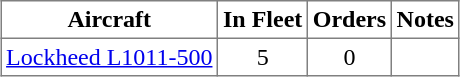<table class="toccolours" border="1" cellpadding="3" style="margin:1em auto; border-collapse:collapse">
<tr>
<th>Aircraft</th>
<th>In Fleet</th>
<th>Orders</th>
<th>Notes</th>
</tr>
<tr>
<td><a href='#'>Lockheed L1011-500</a></td>
<td align="center">5</td>
<td align="center">0</td>
<td></td>
</tr>
</table>
